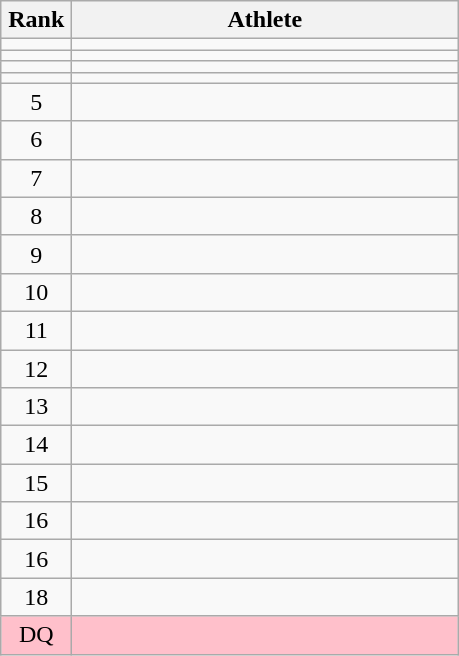<table class="wikitable" style="text-align: center;">
<tr>
<th width=40>Rank</th>
<th width=250>Athlete</th>
</tr>
<tr>
<td></td>
<td align="left"></td>
</tr>
<tr>
<td></td>
<td align="left"></td>
</tr>
<tr>
<td></td>
<td align="left"></td>
</tr>
<tr>
<td></td>
<td align="left"></td>
</tr>
<tr>
<td>5</td>
<td align="left"></td>
</tr>
<tr>
<td>6</td>
<td align="left"></td>
</tr>
<tr>
<td>7</td>
<td align="left"></td>
</tr>
<tr>
<td>8</td>
<td align="left"></td>
</tr>
<tr>
<td>9</td>
<td align="left"></td>
</tr>
<tr>
<td>10</td>
<td align="left"></td>
</tr>
<tr>
<td>11</td>
<td align="left"></td>
</tr>
<tr>
<td>12</td>
<td align="left"></td>
</tr>
<tr>
<td>13</td>
<td align="left"></td>
</tr>
<tr>
<td>14</td>
<td align="left"></td>
</tr>
<tr>
<td>15</td>
<td align="left"></td>
</tr>
<tr>
<td>16</td>
<td align="left"></td>
</tr>
<tr>
<td>16</td>
<td align="left"></td>
</tr>
<tr>
<td>18</td>
<td align="left"></td>
</tr>
<tr bgcolor=pink>
<td>DQ</td>
<td align="left"></td>
</tr>
</table>
